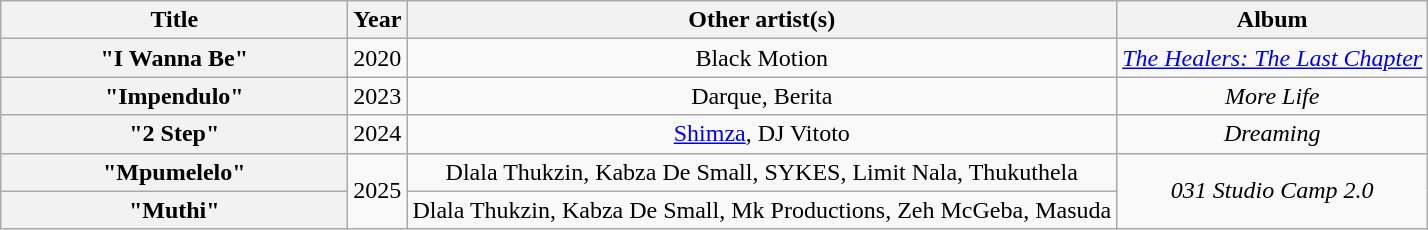<table class="wikitable plainrowheaders" style="text-align:center;">
<tr>
<th scope="col" style="width:14em;">Title</th>
<th scope="col">Year</th>
<th scope="col">Other artist(s)</th>
<th scope="col">Album</th>
</tr>
<tr>
<th scope="row">"I Wanna Be"</th>
<td>2020</td>
<td>Black Motion</td>
<td><em><a href='#'>The Healers: The Last Chapter</a></em></td>
</tr>
<tr>
<th scope="row">"Impendulo"</th>
<td>2023</td>
<td>Darque, Berita</td>
<td><em>More Life</em></td>
</tr>
<tr>
<th scope="row">"2 Step"</th>
<td>2024</td>
<td><a href='#'>Shimza</a>, DJ Vitoto</td>
<td><em>Dreaming</em></td>
</tr>
<tr>
<th scope="row">"Mpumelelo"</th>
<td rowspan=2>2025</td>
<td>Dlala Thukzin, Kabza De Small, SYKES, Limit Nala, Thukuthela</td>
<td rowspan=2><em>031 Studio Camp 2.0</em></td>
</tr>
<tr>
<th scope="row">"Muthi"</th>
<td>Dlala Thukzin, Kabza De Small, Mk Productions, Zeh McGeba, Masuda</td>
</tr>
</table>
